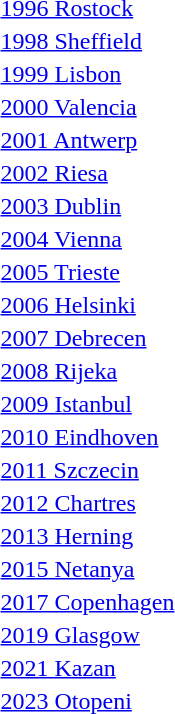<table>
<tr>
<td><a href='#'>1996 Rostock</a></td>
<td></td>
<td></td>
<td></td>
</tr>
<tr>
<td><a href='#'>1998 Sheffield</a></td>
<td></td>
<td></td>
<td></td>
</tr>
<tr>
<td><a href='#'>1999 Lisbon</a></td>
<td></td>
<td></td>
<td></td>
</tr>
<tr>
<td><a href='#'>2000 Valencia</a></td>
<td></td>
<td></td>
<td></td>
</tr>
<tr>
<td><a href='#'>2001 Antwerp</a></td>
<td></td>
<td></td>
<td></td>
</tr>
<tr>
<td><a href='#'>2002 Riesa</a></td>
<td></td>
<td></td>
<td></td>
</tr>
<tr>
<td><a href='#'>2003 Dublin</a></td>
<td></td>
<td></td>
<td></td>
</tr>
<tr>
<td><a href='#'>2004 Vienna</a></td>
<td></td>
<td></td>
<td></td>
</tr>
<tr>
<td><a href='#'>2005 Trieste</a></td>
<td></td>
<td></td>
<td></td>
</tr>
<tr>
<td><a href='#'>2006 Helsinki</a></td>
<td></td>
<td></td>
<td></td>
</tr>
<tr>
<td><a href='#'>2007 Debrecen</a></td>
<td></td>
<td></td>
<td></td>
</tr>
<tr>
<td><a href='#'>2008 Rijeka</a></td>
<td></td>
<td></td>
<td></td>
</tr>
<tr>
<td><a href='#'>2009 Istanbul</a></td>
<td></td>
<td></td>
<td></td>
</tr>
<tr>
<td><a href='#'>2010 Eindhoven</a></td>
<td></td>
<td></td>
<td></td>
</tr>
<tr>
<td><a href='#'>2011 Szczecin</a></td>
<td></td>
<td></td>
<td></td>
</tr>
<tr>
<td><a href='#'>2012 Chartres</a></td>
<td></td>
<td></td>
<td></td>
</tr>
<tr>
<td><a href='#'>2013 Herning</a></td>
<td></td>
<td></td>
<td></td>
</tr>
<tr>
<td><a href='#'>2015 Netanya</a></td>
<td></td>
<td></td>
<td></td>
</tr>
<tr>
<td><a href='#'>2017 Copenhagen</a></td>
<td></td>
<td></td>
<td></td>
</tr>
<tr>
<td><a href='#'>2019 Glasgow</a></td>
<td></td>
<td></td>
<td></td>
</tr>
<tr>
<td><a href='#'>2021 Kazan</a></td>
<td></td>
<td></td>
<td></td>
</tr>
<tr>
<td><a href='#'>2023 Otopeni</a></td>
<td></td>
<td></td>
<td></td>
</tr>
</table>
